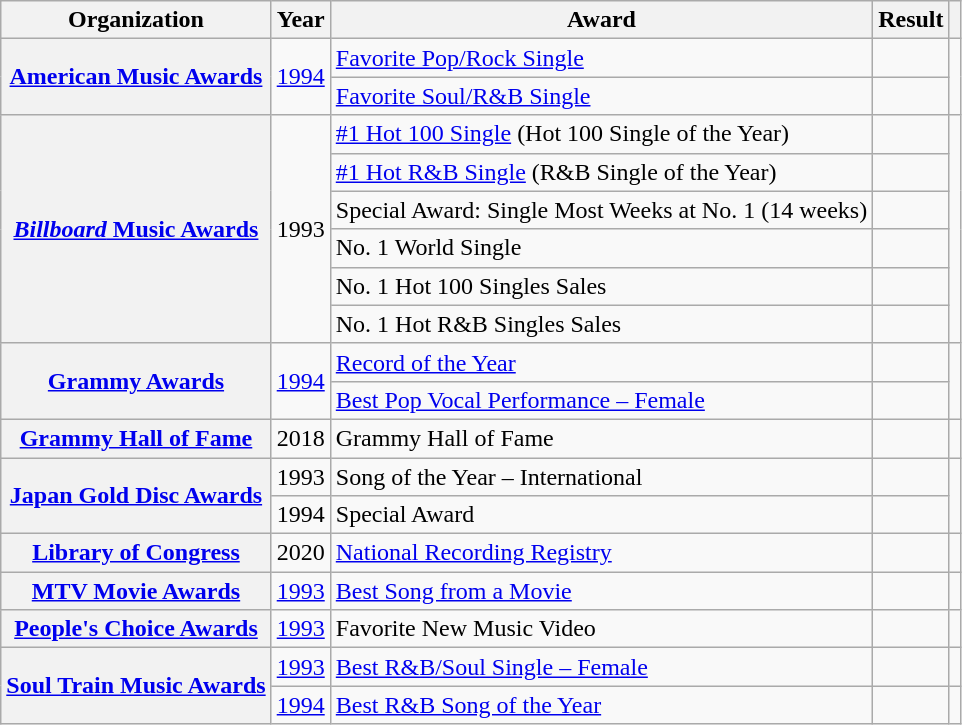<table class="wikitable sortable plainrowheaders" style="text-align:center;">
<tr>
<th scope="col">Organization</th>
<th scope="col">Year</th>
<th scope="col">Award</th>
<th scope="col">Result</th>
<th class="unsortable"></th>
</tr>
<tr>
<th scope="row" rowspan="2"><a href='#'>American Music Awards</a></th>
<td rowspan="2"><a href='#'>1994</a></td>
<td align="left"><a href='#'>Favorite Pop/Rock Single</a></td>
<td></td>
<td rowspan="2"></td>
</tr>
<tr>
<td align="left"><a href='#'>Favorite Soul/R&B Single</a></td>
<td></td>
</tr>
<tr>
<th scope="row" rowspan="6"><a href='#'><em>Billboard</em> Music Awards</a></th>
<td rowspan="6">1993</td>
<td align="left"><a href='#'>#1 Hot 100 Single</a> (Hot 100 Single of the Year)</td>
<td></td>
<td rowspan="6"></td>
</tr>
<tr>
<td align="left"><a href='#'>#1 Hot R&B Single</a> (R&B Single of the Year)</td>
<td></td>
</tr>
<tr>
<td align="left">Special Award: Single Most Weeks at No. 1 (14 weeks)</td>
<td></td>
</tr>
<tr>
<td align="left">No. 1 World Single</td>
<td></td>
</tr>
<tr>
<td align="left">No. 1 Hot 100 Singles Sales</td>
<td></td>
</tr>
<tr>
<td align="left">No. 1 Hot R&B Singles Sales</td>
<td></td>
</tr>
<tr>
<th scope="row" rowspan="2"><a href='#'>Grammy Awards</a></th>
<td rowspan="2"><a href='#'>1994</a></td>
<td align="left"><a href='#'>Record of the Year</a></td>
<td></td>
<td rowspan="2"></td>
</tr>
<tr>
<td align="left"><a href='#'>Best Pop Vocal Performance – Female</a></td>
<td></td>
</tr>
<tr>
<th scope="row"><a href='#'>Grammy Hall of Fame</a></th>
<td>2018</td>
<td align="left">Grammy Hall of Fame</td>
<td></td>
<td></td>
</tr>
<tr>
<th scope="row" rowspan="2"><a href='#'>Japan Gold Disc Awards</a></th>
<td>1993</td>
<td align="left">Song of the Year – International</td>
<td></td>
<td rowspan="2"></td>
</tr>
<tr>
<td>1994</td>
<td align="left">Special Award</td>
<td></td>
</tr>
<tr>
<th scope="row"><a href='#'>Library of Congress</a></th>
<td>2020</td>
<td align="left"><a href='#'>National Recording Registry</a></td>
<td></td>
<td></td>
</tr>
<tr>
<th scope="row"><a href='#'>MTV Movie Awards</a></th>
<td><a href='#'>1993</a></td>
<td align="left"><a href='#'>Best Song from a Movie</a></td>
<td></td>
<td></td>
</tr>
<tr>
<th scope="row"><a href='#'>People's Choice Awards</a></th>
<td><a href='#'>1993</a></td>
<td align="left">Favorite New Music Video</td>
<td></td>
<td></td>
</tr>
<tr>
<th scope="row" rowspan="2"><a href='#'>Soul Train Music Awards</a></th>
<td><a href='#'>1993</a></td>
<td align="left"><a href='#'>Best R&B/Soul Single – Female</a></td>
<td></td>
<td></td>
</tr>
<tr>
<td><a href='#'>1994</a></td>
<td align="left"><a href='#'>Best R&B Song of the Year</a></td>
<td></td>
<td></td>
</tr>
</table>
